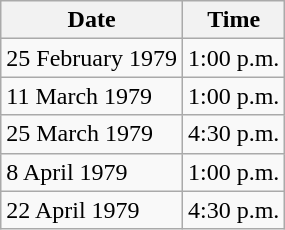<table class="wikitable">
<tr>
<th>Date</th>
<th>Time</th>
</tr>
<tr>
<td>25 February 1979</td>
<td>1:00 p.m.</td>
</tr>
<tr>
<td>11 March 1979</td>
<td>1:00 p.m.</td>
</tr>
<tr>
<td>25 March 1979</td>
<td>4:30 p.m.</td>
</tr>
<tr>
<td>8 April 1979</td>
<td>1:00 p.m.</td>
</tr>
<tr>
<td>22 April 1979</td>
<td>4:30 p.m.</td>
</tr>
</table>
